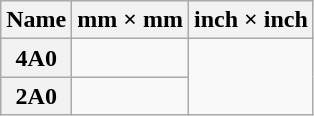<table class="wikitable">
<tr>
<th>Name</th>
<th>mm × mm</th>
<th>inch × inch</th>
</tr>
<tr>
<th>4A0</th>
<td></td>
</tr>
<tr>
<th>2A0</th>
<td></td>
</tr>
</table>
